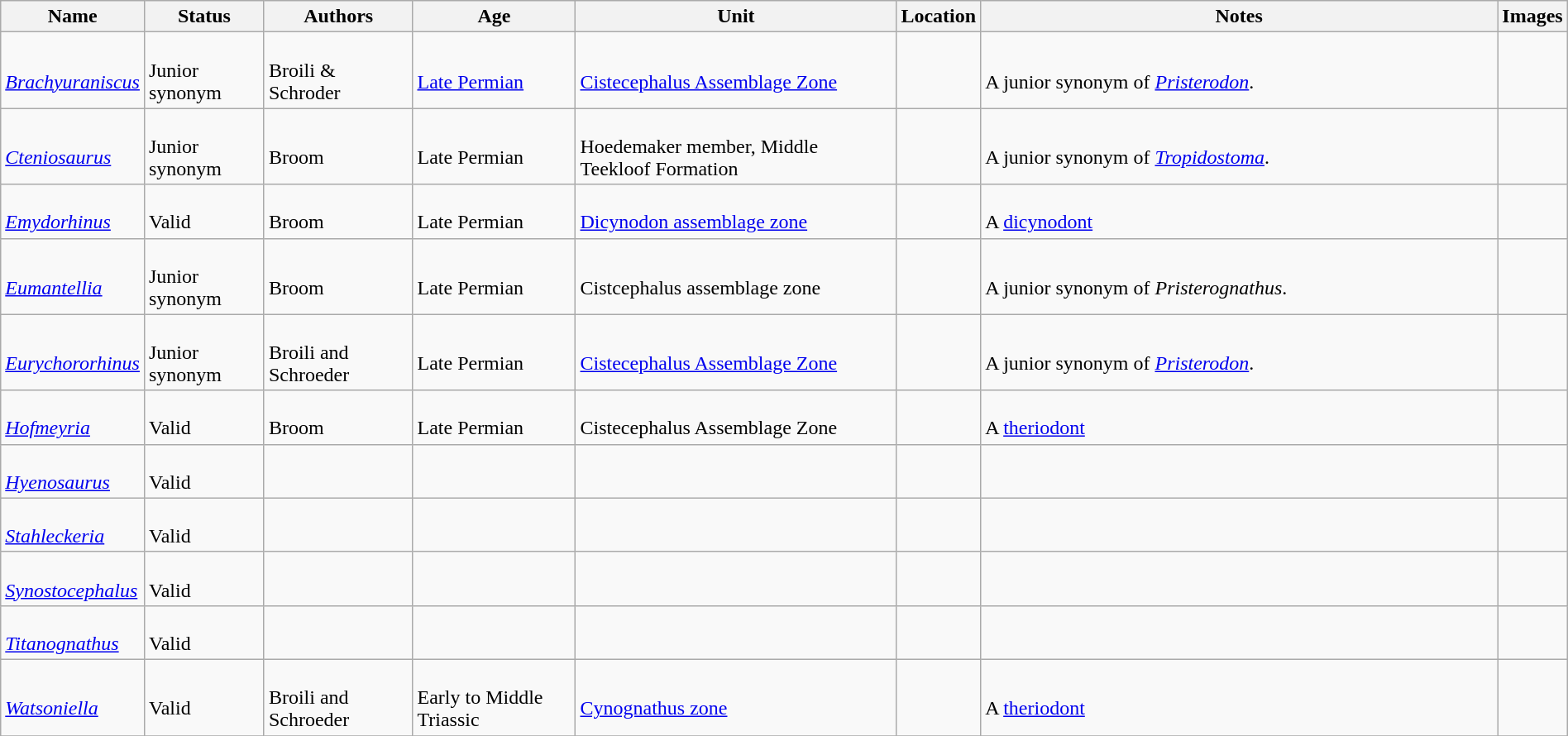<table class="wikitable sortable" align="center" width="100%">
<tr>
<th>Name</th>
<th>Status</th>
<th>Authors</th>
<th>Age</th>
<th>Unit</th>
<th>Location</th>
<th width="33%" class="unsortable">Notes</th>
<th>Images</th>
</tr>
<tr>
<td><br><em><a href='#'>Brachyuraniscus</a></em></td>
<td><br>Junior synonym</td>
<td><br>Broili & Schroder</td>
<td><br><a href='#'>Late Permian</a></td>
<td><br><a href='#'>Cistecephalus Assemblage Zone</a></td>
<td><br></td>
<td><br>A junior synonym of <em><a href='#'>Pristerodon</a></em>.</td>
<td><br></td>
</tr>
<tr>
<td><br><em><a href='#'>Cteniosaurus</a></em></td>
<td><br>Junior synonym</td>
<td><br>Broom</td>
<td><br>Late Permian</td>
<td><br>Hoedemaker member, Middle Teekloof Formation</td>
<td><br></td>
<td><br>A junior synonym of <em><a href='#'>Tropidostoma</a></em>.</td>
<td></td>
</tr>
<tr>
<td><br><em><a href='#'>Emydorhinus</a></em></td>
<td><br>Valid</td>
<td><br>Broom</td>
<td><br>Late Permian</td>
<td><br><a href='#'>Dicynodon assemblage zone</a></td>
<td><br></td>
<td><br>A <a href='#'>dicynodont</a></td>
<td></td>
</tr>
<tr>
<td><br><em><a href='#'>Eumantellia</a></em></td>
<td><br>Junior synonym</td>
<td><br>Broom</td>
<td><br>Late Permian</td>
<td><br>Cistcephalus assemblage zone</td>
<td><br></td>
<td><br>A junior synonym of <em>Pristerognathus</em>.</td>
<td></td>
</tr>
<tr>
<td><br><em><a href='#'>Eurychororhinus</a></em></td>
<td><br>Junior synonym</td>
<td><br>Broili and Schroeder</td>
<td><br>Late Permian</td>
<td><br><a href='#'>Cistecephalus Assemblage Zone</a></td>
<td><br></td>
<td><br>A junior synonym of <em><a href='#'>Pristerodon</a></em>.</td>
<td></td>
</tr>
<tr>
<td><br><em><a href='#'>Hofmeyria</a></em></td>
<td><br>Valid</td>
<td><br>Broom</td>
<td><br>Late Permian</td>
<td><br>Cistecephalus Assemblage Zone</td>
<td><br></td>
<td><br>A <a href='#'>theriodont</a></td>
<td></td>
</tr>
<tr>
<td><br><em><a href='#'>Hyenosaurus</a></em></td>
<td><br>Valid</td>
<td></td>
<td></td>
<td></td>
<td></td>
<td></td>
<td></td>
</tr>
<tr>
<td><br><em><a href='#'>Stahleckeria</a></em></td>
<td><br>Valid</td>
<td></td>
<td></td>
<td></td>
<td></td>
<td></td>
<td></td>
</tr>
<tr>
<td><br><em><a href='#'>Synostocephalus</a></em></td>
<td><br>Valid</td>
<td></td>
<td></td>
<td></td>
<td></td>
<td></td>
<td></td>
</tr>
<tr>
<td><br><em><a href='#'>Titanognathus</a></em></td>
<td><br>Valid</td>
<td></td>
<td></td>
<td></td>
<td></td>
<td></td>
<td></td>
</tr>
<tr>
<td><br><em><a href='#'>Watsoniella</a></em></td>
<td><br>Valid</td>
<td><br>Broili and Schroeder</td>
<td><br>Early to Middle Triassic</td>
<td><br><a href='#'>Cynognathus zone</a></td>
<td><br></td>
<td><br>A <a href='#'>theriodont</a></td>
<td></td>
</tr>
<tr>
</tr>
</table>
